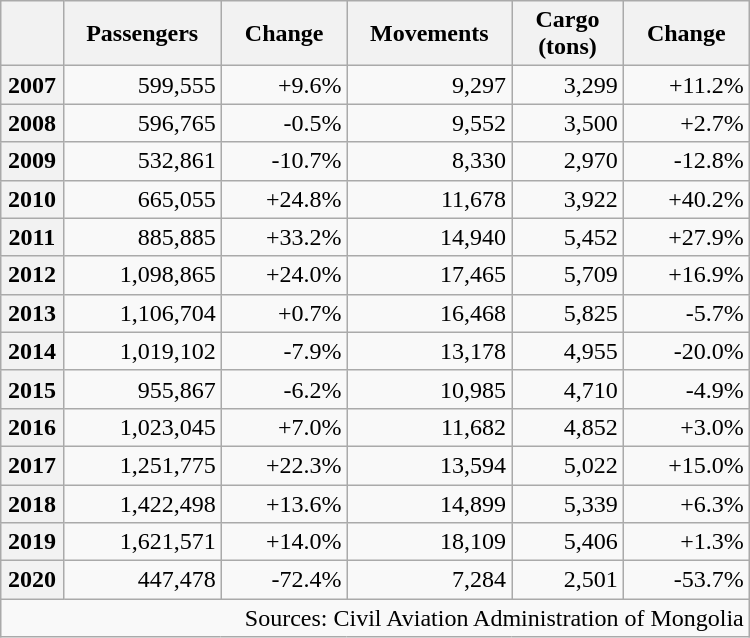<table class="wikitable" style="text-align: right; width:500px;" align="center">
<tr>
<th style="width:100px"></th>
<th style="width:800px">Passengers</th>
<th style="width:800px">Change</th>
<th style="width:800px">Movements</th>
<th style="width:800px">Cargo<br>(tons)</th>
<th style="width:800px">Change</th>
</tr>
<tr>
<th>2007</th>
<td>599,555</td>
<td>+9.6%</td>
<td>9,297</td>
<td>3,299</td>
<td>+11.2%</td>
</tr>
<tr>
<th>2008</th>
<td>596,765</td>
<td>-0.5%</td>
<td>9,552</td>
<td>3,500</td>
<td>+2.7%</td>
</tr>
<tr>
<th>2009</th>
<td>532,861</td>
<td>-10.7%</td>
<td>8,330</td>
<td>2,970</td>
<td>-12.8%</td>
</tr>
<tr>
<th>2010</th>
<td>665,055</td>
<td>+24.8%</td>
<td>11,678</td>
<td>3,922</td>
<td>+40.2%</td>
</tr>
<tr>
<th>2011</th>
<td>885,885</td>
<td>+33.2%</td>
<td>14,940</td>
<td>5,452</td>
<td>+27.9%</td>
</tr>
<tr>
<th>2012</th>
<td>1,098,865</td>
<td>+24.0%</td>
<td>17,465</td>
<td>5,709</td>
<td>+16.9%</td>
</tr>
<tr>
<th>2013</th>
<td>1,106,704</td>
<td>+0.7%</td>
<td>16,468</td>
<td>5,825</td>
<td>-5.7%</td>
</tr>
<tr>
<th>2014</th>
<td>1,019,102</td>
<td>-7.9%</td>
<td>13,178</td>
<td>4,955</td>
<td>-20.0%</td>
</tr>
<tr>
<th>2015</th>
<td>955,867</td>
<td>-6.2%</td>
<td>10,985</td>
<td>4,710</td>
<td>-4.9%</td>
</tr>
<tr>
<th>2016</th>
<td>1,023,045</td>
<td>+7.0%</td>
<td>11,682</td>
<td>4,852</td>
<td>+3.0%</td>
</tr>
<tr>
<th>2017</th>
<td>1,251,775</td>
<td>+22.3%</td>
<td>13,594</td>
<td>5,022</td>
<td>+15.0%</td>
</tr>
<tr>
<th>2018</th>
<td>1,422,498</td>
<td>+13.6%</td>
<td>14,899</td>
<td>5,339</td>
<td>+6.3%</td>
</tr>
<tr>
<th>2019</th>
<td>1,621,571</td>
<td>+14.0%</td>
<td>18,109</td>
<td>5,406</td>
<td>+1.3%</td>
</tr>
<tr>
<th>2020</th>
<td>447,478</td>
<td>-72.4%</td>
<td>7,284</td>
<td>2,501</td>
<td>-53.7%</td>
</tr>
<tr>
<td colspan=6 align="right">Sources: Civil Aviation Administration of Mongolia</td>
</tr>
</table>
